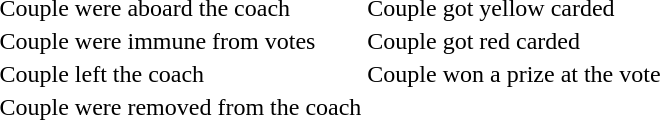<table>
<tr>
<td> Couple were aboard the coach</td>
<td> Couple got yellow carded</td>
</tr>
<tr>
<td> Couple were immune from votes</td>
<td> Couple got red carded</td>
</tr>
<tr>
<td> Couple left the coach</td>
<td> Couple won a prize at the vote</td>
</tr>
<tr>
<td> Couple were removed from the coach</td>
</tr>
</table>
